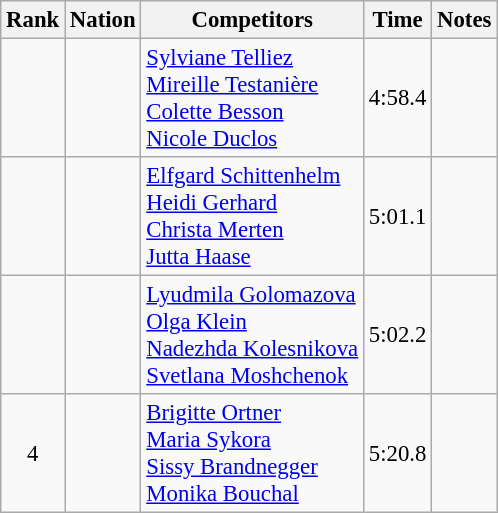<table class="wikitable sortable" style="text-align:center; font-size:95%">
<tr>
<th>Rank</th>
<th>Nation</th>
<th>Competitors</th>
<th>Time</th>
<th>Notes</th>
</tr>
<tr>
<td></td>
<td align=left></td>
<td align=left><a href='#'>Sylviane Telliez</a><br><a href='#'>Mireille Testanière</a><br><a href='#'>Colette Besson</a><br><a href='#'>Nicole Duclos</a></td>
<td>4:58.4</td>
<td></td>
</tr>
<tr>
<td></td>
<td align=left></td>
<td align=left><a href='#'>Elfgard Schittenhelm</a><br><a href='#'>Heidi Gerhard</a><br><a href='#'>Christa Merten</a><br><a href='#'>Jutta Haase</a></td>
<td>5:01.1</td>
<td></td>
</tr>
<tr>
<td></td>
<td align=left></td>
<td align=left><a href='#'>Lyudmila Golomazova</a><br><a href='#'>Olga Klein</a><br><a href='#'>Nadezhda Kolesnikova</a><br><a href='#'>Svetlana Moshchenok</a></td>
<td>5:02.2</td>
<td></td>
</tr>
<tr>
<td>4</td>
<td align=left></td>
<td align=left><a href='#'>Brigitte Ortner</a><br><a href='#'>Maria Sykora</a><br><a href='#'>Sissy Brandnegger</a><br><a href='#'>Monika Bouchal</a></td>
<td>5:20.8</td>
<td></td>
</tr>
</table>
